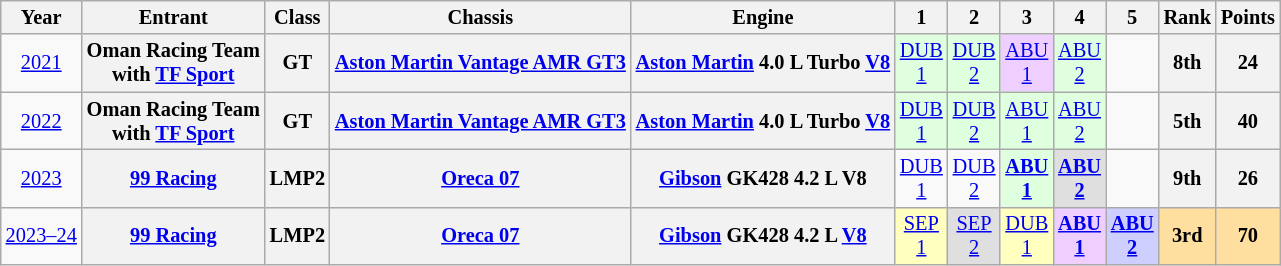<table class="wikitable" style="text-align:center; font-size:85%">
<tr>
<th>Year</th>
<th>Entrant</th>
<th>Class</th>
<th>Chassis</th>
<th>Engine</th>
<th>1</th>
<th>2</th>
<th>3</th>
<th>4</th>
<th>5</th>
<th>Rank</th>
<th>Points</th>
</tr>
<tr>
<td><a href='#'>2021</a></td>
<th nowrap>Oman Racing Team<br>with <a href='#'>TF Sport</a></th>
<th>GT</th>
<th nowrap><a href='#'>Aston Martin Vantage AMR GT3</a></th>
<th nowrap><a href='#'>Aston Martin</a> 4.0 L Turbo <a href='#'>V8</a></th>
<td style="background:#DFFFDF;"><a href='#'>DUB<br>1</a><br></td>
<td style="background:#DFFFDF;"><a href='#'>DUB<br>2</a><br></td>
<td style="background:#EFCFFF;"><a href='#'>ABU<br>1</a><br></td>
<td style="background:#DFFFDF;"><a href='#'>ABU<br>2</a><br></td>
<td></td>
<th>8th</th>
<th>24</th>
</tr>
<tr>
<td><a href='#'>2022</a></td>
<th nowrap>Oman Racing Team<br>with <a href='#'>TF Sport</a></th>
<th>GT</th>
<th nowrap><a href='#'>Aston Martin Vantage AMR GT3</a></th>
<th nowrap><a href='#'>Aston Martin</a> 4.0 L Turbo <a href='#'>V8</a></th>
<td style="background:#DFFFDF;"><a href='#'>DUB<br>1</a><br></td>
<td style="background:#DFFFDF;"><a href='#'>DUB<br>2</a><br></td>
<td style="background:#DFFFDF;"><a href='#'>ABU<br>1</a><br></td>
<td style="background:#DFFFDF;"><a href='#'>ABU<br>2</a><br></td>
<td></td>
<th>5th</th>
<th>40</th>
</tr>
<tr>
<td><a href='#'>2023</a></td>
<th nowrap><a href='#'>99 Racing</a></th>
<th>LMP2</th>
<th nowrap><a href='#'>Oreca 07</a></th>
<th nowrap><a href='#'>Gibson</a> GK428 4.2 L V8</th>
<td><a href='#'>DUB<br>1</a></td>
<td><a href='#'>DUB<br>2</a></td>
<td style="background:#DFFFDF;"><strong><a href='#'>ABU<br>1</a></strong><br></td>
<td style="background:#DFDFDF;"><strong><a href='#'>ABU<br>2</a></strong><br></td>
<td></td>
<th>9th</th>
<th>26</th>
</tr>
<tr>
<td nowrap><a href='#'>2023–24</a></td>
<th nowrap><a href='#'>99 Racing</a></th>
<th>LMP2</th>
<th nowrap><a href='#'>Oreca 07</a></th>
<th nowrap><a href='#'>Gibson</a> GK428 4.2 L <a href='#'>V8</a></th>
<td style="background:#FFFFBF;"><a href='#'>SEP<br>1</a><br></td>
<td style="background:#DFDFDF;"><a href='#'>SEP<br>2</a><br></td>
<td style="background:#FFFFBF;"><a href='#'>DUB<br>1</a><br></td>
<td style="background:#EFCFFF;"><strong><a href='#'>ABU<br>1</a></strong><br></td>
<td style="background:#CFCFFF;"><strong><a href='#'>ABU<br>2</a></strong><br></td>
<th style="background:#FFDF9F;">3rd</th>
<th style="background:#FFDF9F;">70</th>
</tr>
</table>
